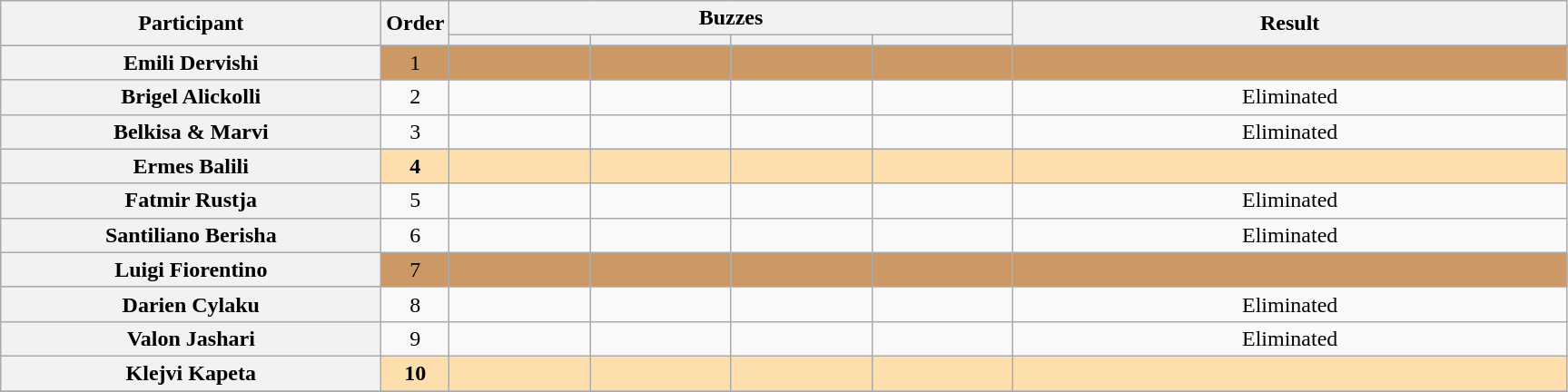<table class="wikitable plainrowheaders sortable" style="text-align:center;">
<tr>
<th scope="col" rowspan="2" class="unsortable" style="width:17em;">Participant</th>
<th scope="col" rowspan="2" style="width:1em;">Order</th>
<th scope="col" colspan="4" class="unsortable" style="width:24em;">Buzzes</th>
<th scope="col" rowspan="2" style="width:25em;">Result</th>
</tr>
<tr>
<th scope="col" class="unsortable" style="width:6em;"></th>
<th scope="col" class="unsortable" style="width:6em;"></th>
<th scope="col" class="unsortable" style="width:6em;"></th>
<th scope="col" class="unsortable" style="width:6em;"></th>
</tr>
<tr bgcolor=#c96>
<th scope="row">Emili Dervishi</th>
<td>1</td>
<td style="text-align:center;"></td>
<td style="text-align:center;"></td>
<td style="text-align:center;"></td>
<td style="text-align:center;"></td>
<td></td>
</tr>
<tr>
<th scope="row">Brigel Alickolli</th>
<td>2</td>
<td style="text-align:center;"></td>
<td style="text-align:center;"></td>
<td style="text-align:center;"></td>
<td style="text-align:center;"></td>
<td>Eliminated</td>
</tr>
<tr>
<th scope="row">Belkisa & Marvi</th>
<td>3</td>
<td style="text-align:center;"></td>
<td style="text-align:center;"></td>
<td style="text-align:center;"></td>
<td style="text-align:center;"></td>
<td>Eliminated</td>
</tr>
<tr bgcolor=navajowhite>
<th scope="row"><strong>Ermes Balili</strong></th>
<td><strong>4</strong></td>
<td style="text-align:center;"></td>
<td style="text-align:center;"></td>
<td style="text-align:center;"></td>
<td style="text-align:center;"></td>
<td><strong></strong></td>
</tr>
<tr>
<th scope="row">Fatmir Rustja</th>
<td>5</td>
<td style="text-align:center;"></td>
<td style="text-align:center;"></td>
<td style="text-align:center;"></td>
<td style="text-align:center;"></td>
<td>Eliminated</td>
</tr>
<tr>
<th scope="row">Santiliano Berisha</th>
<td>6</td>
<td style="text-align:center;"></td>
<td style="text-align:center;"></td>
<td style="text-align:center;"></td>
<td style="text-align:center;"></td>
<td>Eliminated</td>
</tr>
<tr bgcolor=#c96>
<th scope="row">Luigi Fiorentino</th>
<td>7</td>
<td style="text-align:center;"></td>
<td style="text-align:center;"></td>
<td style="text-align:center;"></td>
<td style="text-align:center;"></td>
<td></td>
</tr>
<tr>
<th scope="row">Darien Cylaku</th>
<td>8</td>
<td style="text-align:center;"></td>
<td style="text-align:center;"></td>
<td style="text-align:center;"></td>
<td style="text-align:center;"></td>
<td>Eliminated</td>
</tr>
<tr>
<th scope="row">Valon Jashari</th>
<td>9</td>
<td style="text-align:center;"></td>
<td style="text-align:center;"></td>
<td style="text-align:center;"></td>
<td style="text-align:center;"></td>
<td>Eliminated</td>
</tr>
<tr bgcolor=navajowhite>
<th scope="row"><strong>Klejvi Kapeta</strong></th>
<td><strong>10</strong></td>
<td style="text-align:center;"></td>
<td style="text-align:center;"></td>
<td style="text-align:center;"></td>
<td style="text-align:center;"></td>
<td><strong></strong></td>
</tr>
<tr>
</tr>
</table>
